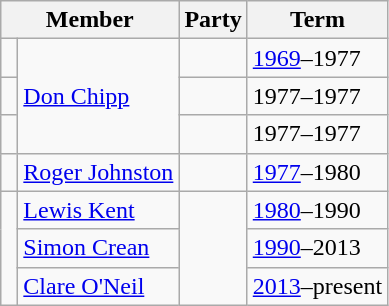<table class="wikitable">
<tr>
<th colspan="2">Member</th>
<th>Party</th>
<th>Term</th>
</tr>
<tr>
<td> </td>
<td rowspan="3"><a href='#'>Don Chipp</a></td>
<td></td>
<td><a href='#'>1969</a>–1977</td>
</tr>
<tr>
<td> </td>
<td></td>
<td>1977–1977</td>
</tr>
<tr>
<td> </td>
<td></td>
<td>1977–1977</td>
</tr>
<tr>
<td> </td>
<td><a href='#'>Roger Johnston</a></td>
<td></td>
<td><a href='#'>1977</a>–1980</td>
</tr>
<tr>
<td rowspan=3 > </td>
<td><a href='#'>Lewis Kent</a></td>
<td rowspan=3></td>
<td><a href='#'>1980</a>–1990</td>
</tr>
<tr>
<td><a href='#'>Simon Crean</a></td>
<td><a href='#'>1990</a>–2013</td>
</tr>
<tr>
<td><a href='#'>Clare O'Neil</a></td>
<td><a href='#'>2013</a>–present</td>
</tr>
</table>
